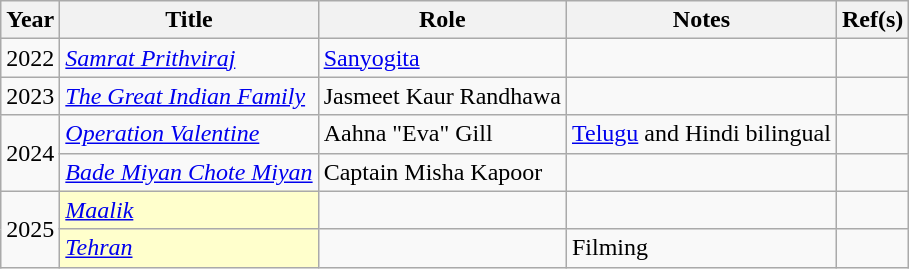<table class="wikitable sortable">
<tr>
<th scope="col">Year</th>
<th scope="col">Title</th>
<th scope="col">Role</th>
<th scope="col" class="unsortable">Notes</th>
<th scope="col" class="unsortable">Ref(s)</th>
</tr>
<tr>
<td>2022</td>
<td scope="row"><em><a href='#'>Samrat Prithviraj</a></em></td>
<td><a href='#'>Sanyogita</a></td>
<td></td>
<td></td>
</tr>
<tr>
<td>2023</td>
<td scope="row"><em><a href='#'>The Great Indian Family</a></em></td>
<td>Jasmeet Kaur Randhawa</td>
<td></td>
<td></td>
</tr>
<tr>
<td rowspan="2">2024</td>
<td scope="row"><em><a href='#'>Operation Valentine</a></em></td>
<td>Aahna "Eva" Gill</td>
<td><a href='#'>Telugu</a> and Hindi bilingual</td>
<td></td>
</tr>
<tr>
<td scope="row"><em><a href='#'>Bade Miyan Chote Miyan</a></em></td>
<td>Captain Misha Kapoor</td>
<td></td>
<td></td>
</tr>
<tr>
<td rowspan="2">2025</td>
<td style="background:#FFFFCC;"><em><a href='#'>Maalik</a></em> </td>
<td></td>
<td></td>
<td></td>
</tr>
<tr>
<td style="background:#FFFFCC;"><em><a href='#'>Tehran</a></em> </td>
<td></td>
<td>Filming</td>
<td></td>
</tr>
</table>
